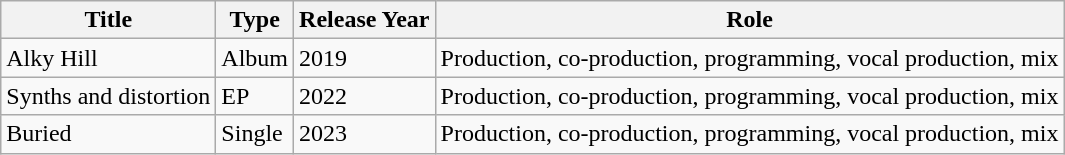<table class="wikitable">
<tr>
<th>Title</th>
<th>Type</th>
<th>Release Year</th>
<th>Role</th>
</tr>
<tr>
<td>Alky Hill</td>
<td>Album</td>
<td>2019</td>
<td>Production, co-production, programming, vocal production, mix</td>
</tr>
<tr>
<td>Synths and distortion</td>
<td>EP</td>
<td>2022</td>
<td>Production, co-production, programming, vocal production, mix</td>
</tr>
<tr>
<td>Buried</td>
<td>Single</td>
<td>2023</td>
<td>Production, co-production, programming, vocal production, mix</td>
</tr>
</table>
